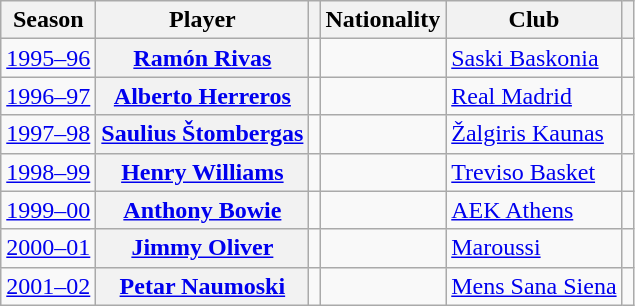<table class="wikitable plainrowheaders sortable" summary="Year (sortable), Player (sortable), Position (sortable), Nationality (sortable) and Team (sortable)">
<tr>
<th scope="col">Season</th>
<th scope="col">Player</th>
<th scope="col"></th>
<th scope="col">Nationality</th>
<th scope="col">Club</th>
<th scope="col" class="unsortable"></th>
</tr>
<tr>
<td><a href='#'>1995–96</a></td>
<th scope="row"><a href='#'>Ramón Rivas</a></th>
<td></td>
<td><br></td>
<td> <a href='#'>Saski Baskonia</a></td>
<td></td>
</tr>
<tr>
<td><a href='#'>1996–97</a></td>
<th scope="row"><a href='#'>Alberto Herreros</a></th>
<td></td>
<td></td>
<td> <a href='#'>Real Madrid</a></td>
<td></td>
</tr>
<tr>
<td><a href='#'>1997–98</a></td>
<th scope="row"><a href='#'>Saulius Štombergas</a></th>
<td></td>
<td></td>
<td> <a href='#'>Žalgiris Kaunas</a></td>
<td></td>
</tr>
<tr>
<td><a href='#'>1998–99</a></td>
<th scope="row"><a href='#'>Henry Williams</a></th>
<td></td>
<td></td>
<td> <a href='#'>Treviso Basket</a></td>
<td></td>
</tr>
<tr>
<td><a href='#'>1999–00</a></td>
<th scope="row"><a href='#'>Anthony Bowie</a></th>
<td></td>
<td></td>
<td> <a href='#'>AEK Athens</a></td>
<td></td>
</tr>
<tr>
<td><a href='#'>2000–01</a></td>
<th scope="row"><a href='#'>Jimmy Oliver</a></th>
<td></td>
<td></td>
<td> <a href='#'>Maroussi</a></td>
<td></td>
</tr>
<tr>
<td><a href='#'>2001–02</a></td>
<th scope="row"><a href='#'>Petar Naumoski</a></th>
<td></td>
<td></td>
<td> <a href='#'>Mens Sana Siena</a></td>
<td></td>
</tr>
</table>
